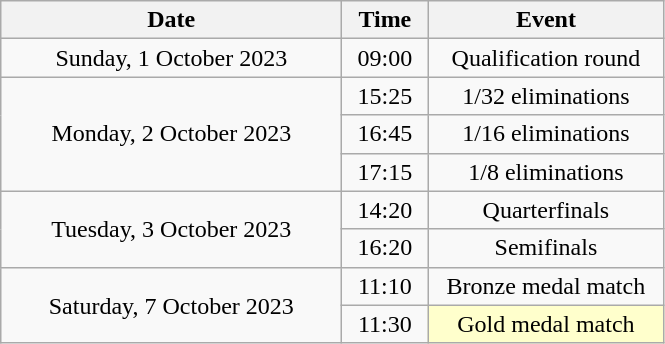<table class = "wikitable" style="text-align:center;">
<tr>
<th width="220">Date</th>
<th width="50">Time</th>
<th width="150">Event</th>
</tr>
<tr>
<td>Sunday, 1 October 2023</td>
<td>09:00</td>
<td>Qualification round</td>
</tr>
<tr>
<td rowspan="3">Monday, 2 October 2023</td>
<td>15:25</td>
<td>1/32 eliminations</td>
</tr>
<tr>
<td>16:45</td>
<td>1/16 eliminations</td>
</tr>
<tr>
<td>17:15</td>
<td>1/8 eliminations</td>
</tr>
<tr>
<td rowspan="2">Tuesday, 3 October 2023</td>
<td>14:20</td>
<td>Quarterfinals</td>
</tr>
<tr>
<td>16:20</td>
<td>Semifinals</td>
</tr>
<tr>
<td rowspan="2">Saturday, 7 October 2023</td>
<td>11:10</td>
<td>Bronze medal match</td>
</tr>
<tr>
<td>11:30</td>
<td bgcolor=ffffcc>Gold medal match</td>
</tr>
</table>
